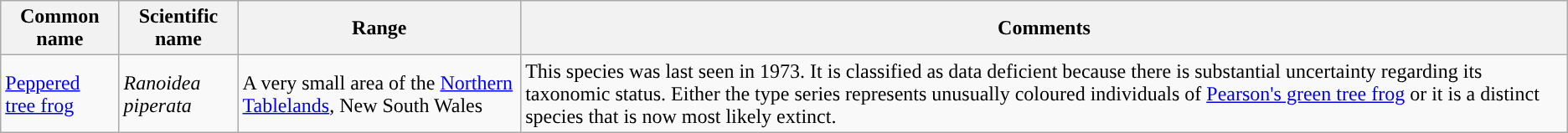<table class="wikitable">
<tr>
<th>Common name</th>
<th>Scientific name</th>
<th>Range</th>
<th class="unsortable">Comments</th>
</tr>
<tr>
<td><a href='#'>Peppered tree frog</a></td>
<td><em>Ranoidea piperata</em></td>
<td>A very small area of the <a href='#'>Northern Tablelands</a>, New South Wales</td>
<td>This species was last seen in 1973. It is classified as data deficient because there is substantial uncertainty regarding its taxonomic status. Either the type series represents unusually coloured individuals of <a href='#'>Pearson's green tree frog</a> or it is a distinct species that is now most likely extinct.</td>
</tr>
</table>
